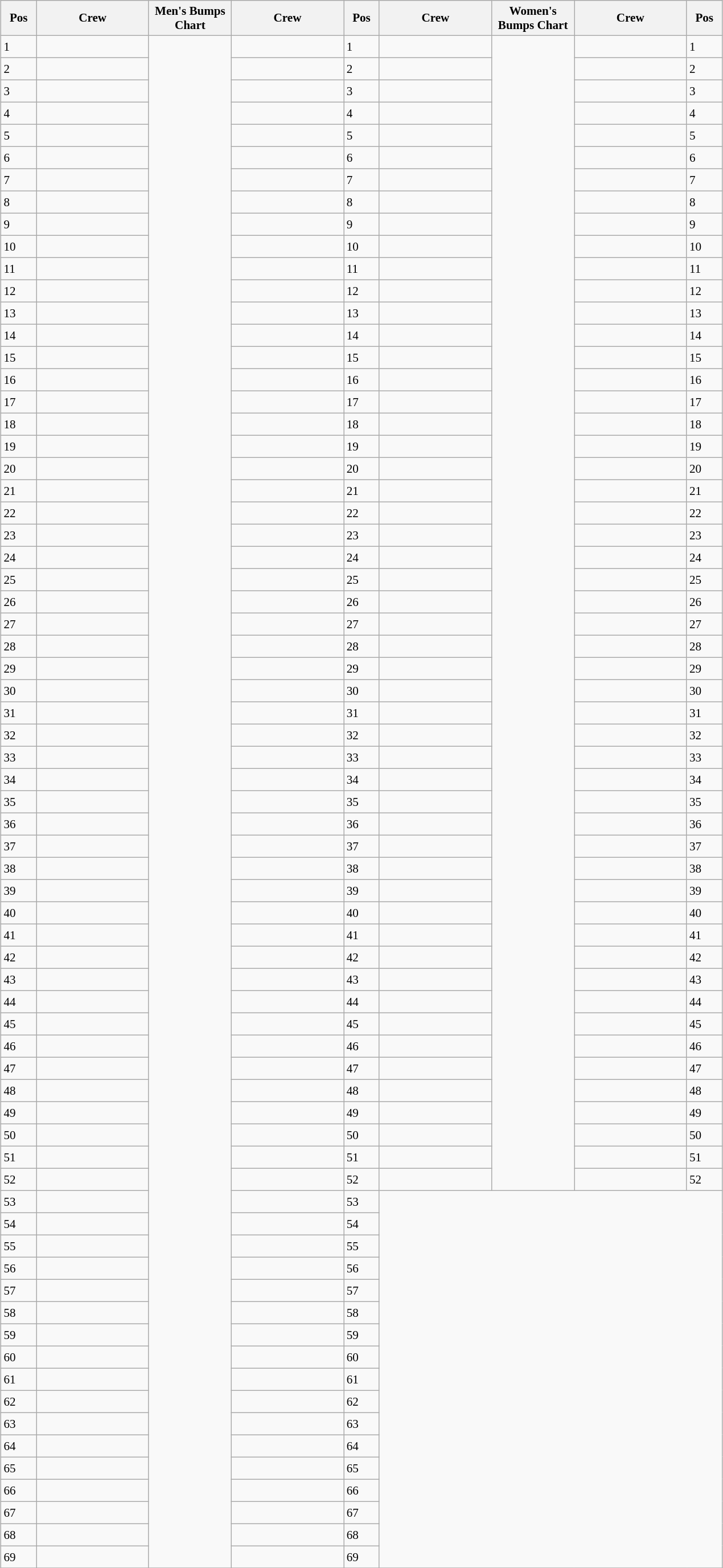<table class="wikitable" style="font-size:88%; white-space:nowrap; margin:0.5em auto">
<tr style="white-space:normal">
<th width=35>Pos</th>
<th width=125>Crew</th>
<th width=90>Men's Bumps Chart</th>
<th width=125>Crew</th>
<th width=35>Pos</th>
<th width=125>Crew</th>
<th width=90>Women's Bumps Chart</th>
<th width=125>Crew</th>
<th width=35>Pos</th>
</tr>
<tr style="height:26px">
<td>1</td>
<td></td>
<td rowspan="69" style="padding:0"></td>
<td></td>
<td>1</td>
<td></td>
<td rowspan="52" style="padding:0"></td>
<td></td>
<td>1</td>
</tr>
<tr style="height:26px">
<td>2</td>
<td></td>
<td></td>
<td>2</td>
<td></td>
<td></td>
<td>2</td>
</tr>
<tr style="height:26px">
<td>3</td>
<td></td>
<td></td>
<td>3</td>
<td></td>
<td></td>
<td>3</td>
</tr>
<tr style="height:26px">
<td>4</td>
<td></td>
<td></td>
<td>4</td>
<td></td>
<td></td>
<td>4</td>
</tr>
<tr style="height:26px">
<td>5</td>
<td></td>
<td></td>
<td>5</td>
<td></td>
<td></td>
<td>5</td>
</tr>
<tr style="height:26px">
<td>6</td>
<td></td>
<td></td>
<td>6</td>
<td></td>
<td></td>
<td>6</td>
</tr>
<tr style="height:26px">
<td>7</td>
<td></td>
<td></td>
<td>7</td>
<td></td>
<td></td>
<td>7</td>
</tr>
<tr style="height:26px">
<td>8</td>
<td></td>
<td></td>
<td>8</td>
<td></td>
<td></td>
<td>8</td>
</tr>
<tr style="height:26px">
<td>9</td>
<td></td>
<td></td>
<td>9</td>
<td></td>
<td></td>
<td>9</td>
</tr>
<tr style="height:26px">
<td>10</td>
<td></td>
<td></td>
<td>10</td>
<td></td>
<td></td>
<td>10</td>
</tr>
<tr style="height:26px">
<td>11</td>
<td></td>
<td></td>
<td>11</td>
<td></td>
<td></td>
<td>11</td>
</tr>
<tr style="height:26px">
<td>12</td>
<td></td>
<td></td>
<td>12</td>
<td></td>
<td></td>
<td>12</td>
</tr>
<tr style="height:26px">
<td>13</td>
<td></td>
<td></td>
<td>13</td>
<td></td>
<td></td>
<td>13</td>
</tr>
<tr style="height:26px">
<td>14</td>
<td></td>
<td></td>
<td>14</td>
<td></td>
<td></td>
<td>14</td>
</tr>
<tr style="height:26px">
<td>15</td>
<td></td>
<td></td>
<td>15</td>
<td></td>
<td></td>
<td>15</td>
</tr>
<tr style="height:26px">
<td>16</td>
<td></td>
<td></td>
<td>16</td>
<td></td>
<td></td>
<td>16</td>
</tr>
<tr style="height:26px">
<td>17</td>
<td></td>
<td></td>
<td>17</td>
<td></td>
<td></td>
<td>17</td>
</tr>
<tr style="height:26px">
<td>18</td>
<td></td>
<td></td>
<td>18</td>
<td></td>
<td></td>
<td>18</td>
</tr>
<tr style="height:26px">
<td>19</td>
<td></td>
<td></td>
<td>19</td>
<td></td>
<td></td>
<td>19</td>
</tr>
<tr style="height:26px">
<td>20</td>
<td></td>
<td></td>
<td>20</td>
<td></td>
<td></td>
<td>20</td>
</tr>
<tr style="height:26px">
<td>21</td>
<td></td>
<td></td>
<td>21</td>
<td></td>
<td></td>
<td>21</td>
</tr>
<tr style="height:26px">
<td>22</td>
<td></td>
<td></td>
<td>22</td>
<td></td>
<td></td>
<td>22</td>
</tr>
<tr style="height:26px">
<td>23</td>
<td></td>
<td></td>
<td>23</td>
<td></td>
<td></td>
<td>23</td>
</tr>
<tr style="height:26px">
<td>24</td>
<td></td>
<td></td>
<td>24</td>
<td></td>
<td></td>
<td>24</td>
</tr>
<tr style="height:26px">
<td>25</td>
<td></td>
<td></td>
<td>25</td>
<td></td>
<td></td>
<td>25</td>
</tr>
<tr style="height:26px">
<td>26</td>
<td></td>
<td></td>
<td>26</td>
<td></td>
<td></td>
<td>26</td>
</tr>
<tr style="height:26px">
<td>27</td>
<td></td>
<td></td>
<td>27</td>
<td></td>
<td></td>
<td>27</td>
</tr>
<tr style="height:26px">
<td>28</td>
<td></td>
<td></td>
<td>28</td>
<td></td>
<td></td>
<td>28</td>
</tr>
<tr style="height:26px">
<td>29</td>
<td></td>
<td></td>
<td>29</td>
<td></td>
<td></td>
<td>29</td>
</tr>
<tr style="height:26px">
<td>30</td>
<td></td>
<td></td>
<td>30</td>
<td></td>
<td></td>
<td>30</td>
</tr>
<tr style="height:26px">
<td>31</td>
<td></td>
<td></td>
<td>31</td>
<td></td>
<td></td>
<td>31</td>
</tr>
<tr style="height:26px">
<td>32</td>
<td></td>
<td></td>
<td>32</td>
<td></td>
<td></td>
<td>32</td>
</tr>
<tr style="height:26px">
<td>33</td>
<td></td>
<td></td>
<td>33</td>
<td></td>
<td></td>
<td>33</td>
</tr>
<tr style="height:26px">
<td>34</td>
<td></td>
<td></td>
<td>34</td>
<td></td>
<td></td>
<td>34</td>
</tr>
<tr style="height:26px">
<td>35</td>
<td></td>
<td></td>
<td>35</td>
<td></td>
<td></td>
<td>35</td>
</tr>
<tr style="height:26px">
<td>36</td>
<td></td>
<td></td>
<td>36</td>
<td></td>
<td></td>
<td>36</td>
</tr>
<tr style="height:26px">
<td>37</td>
<td></td>
<td></td>
<td>37</td>
<td></td>
<td></td>
<td>37</td>
</tr>
<tr style="height:26px">
<td>38</td>
<td></td>
<td></td>
<td>38</td>
<td></td>
<td></td>
<td>38</td>
</tr>
<tr style="height:26px">
<td>39</td>
<td></td>
<td></td>
<td>39</td>
<td></td>
<td></td>
<td>39</td>
</tr>
<tr style="height:26px">
<td>40</td>
<td></td>
<td></td>
<td>40</td>
<td></td>
<td></td>
<td>40</td>
</tr>
<tr style="height:26px">
<td>41</td>
<td></td>
<td></td>
<td>41</td>
<td></td>
<td></td>
<td>41</td>
</tr>
<tr style="height:26px">
<td>42</td>
<td></td>
<td></td>
<td>42</td>
<td></td>
<td></td>
<td>42</td>
</tr>
<tr style="height:26px">
<td>43</td>
<td></td>
<td></td>
<td>43</td>
<td></td>
<td></td>
<td>43</td>
</tr>
<tr style="height:26px">
<td>44</td>
<td></td>
<td></td>
<td>44</td>
<td></td>
<td></td>
<td>44</td>
</tr>
<tr style="height:26px">
<td>45</td>
<td></td>
<td></td>
<td>45</td>
<td></td>
<td></td>
<td>45</td>
</tr>
<tr style="height:26px">
<td>46</td>
<td></td>
<td></td>
<td>46</td>
<td></td>
<td></td>
<td>46</td>
</tr>
<tr style="height:26px">
<td>47</td>
<td></td>
<td></td>
<td>47</td>
<td></td>
<td></td>
<td>47</td>
</tr>
<tr style="height:26px">
<td>48</td>
<td></td>
<td></td>
<td>48</td>
<td></td>
<td></td>
<td>48</td>
</tr>
<tr style="height:26px">
<td>49</td>
<td></td>
<td></td>
<td>49</td>
<td></td>
<td></td>
<td>49</td>
</tr>
<tr style="height:26px">
<td>50</td>
<td></td>
<td></td>
<td>50</td>
<td></td>
<td></td>
<td>50</td>
</tr>
<tr style="height:26px">
<td>51</td>
<td></td>
<td></td>
<td>51</td>
<td></td>
<td></td>
<td>51</td>
</tr>
<tr style="height:26px">
<td>52</td>
<td></td>
<td></td>
<td>52</td>
<td></td>
<td></td>
<td>52</td>
</tr>
<tr style="height:26px">
<td>53</td>
<td></td>
<td></td>
<td>53</td>
<td colspan="4" rowspan="17"> </td>
</tr>
<tr style="height:26px">
<td>54</td>
<td></td>
<td></td>
<td>54</td>
</tr>
<tr style="height:26px">
<td>55</td>
<td></td>
<td></td>
<td>55</td>
</tr>
<tr style="height:26px">
<td>56</td>
<td></td>
<td></td>
<td>56</td>
</tr>
<tr style="height:26px">
<td>57</td>
<td></td>
<td></td>
<td>57</td>
</tr>
<tr style="height:26px">
<td>58</td>
<td></td>
<td></td>
<td>58</td>
</tr>
<tr style="height:26px">
<td>59</td>
<td></td>
<td></td>
<td>59</td>
</tr>
<tr style="height:26px">
<td>60</td>
<td></td>
<td></td>
<td>60</td>
</tr>
<tr style="height:26px">
<td>61</td>
<td></td>
<td></td>
<td>61</td>
</tr>
<tr style="height:26px">
<td>62</td>
<td></td>
<td></td>
<td>62</td>
</tr>
<tr style="height:26px">
<td>63</td>
<td></td>
<td></td>
<td>63</td>
</tr>
<tr style="height:26px">
<td>64</td>
<td></td>
<td></td>
<td>64</td>
</tr>
<tr style="height:26px">
<td>65</td>
<td></td>
<td></td>
<td>65</td>
</tr>
<tr style="height:26px">
<td>66</td>
<td></td>
<td></td>
<td>66</td>
</tr>
<tr style="height:26px">
<td>67</td>
<td></td>
<td></td>
<td>67</td>
</tr>
<tr style="height:26px">
<td>68</td>
<td></td>
<td></td>
<td>68</td>
</tr>
<tr style="height:26px">
<td>69</td>
<td></td>
<td></td>
<td>69</td>
</tr>
<tr>
</tr>
</table>
